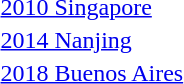<table>
<tr>
<td><a href='#'>2010 Singapore</a></td>
<td></td>
<td></td>
<td></td>
</tr>
<tr>
<td><a href='#'>2014 Nanjing</a></td>
<td></td>
<td></td>
<td></td>
</tr>
<tr>
<td><a href='#'>2018 Buenos Aires</a></td>
<td></td>
<td></td>
<td></td>
</tr>
</table>
